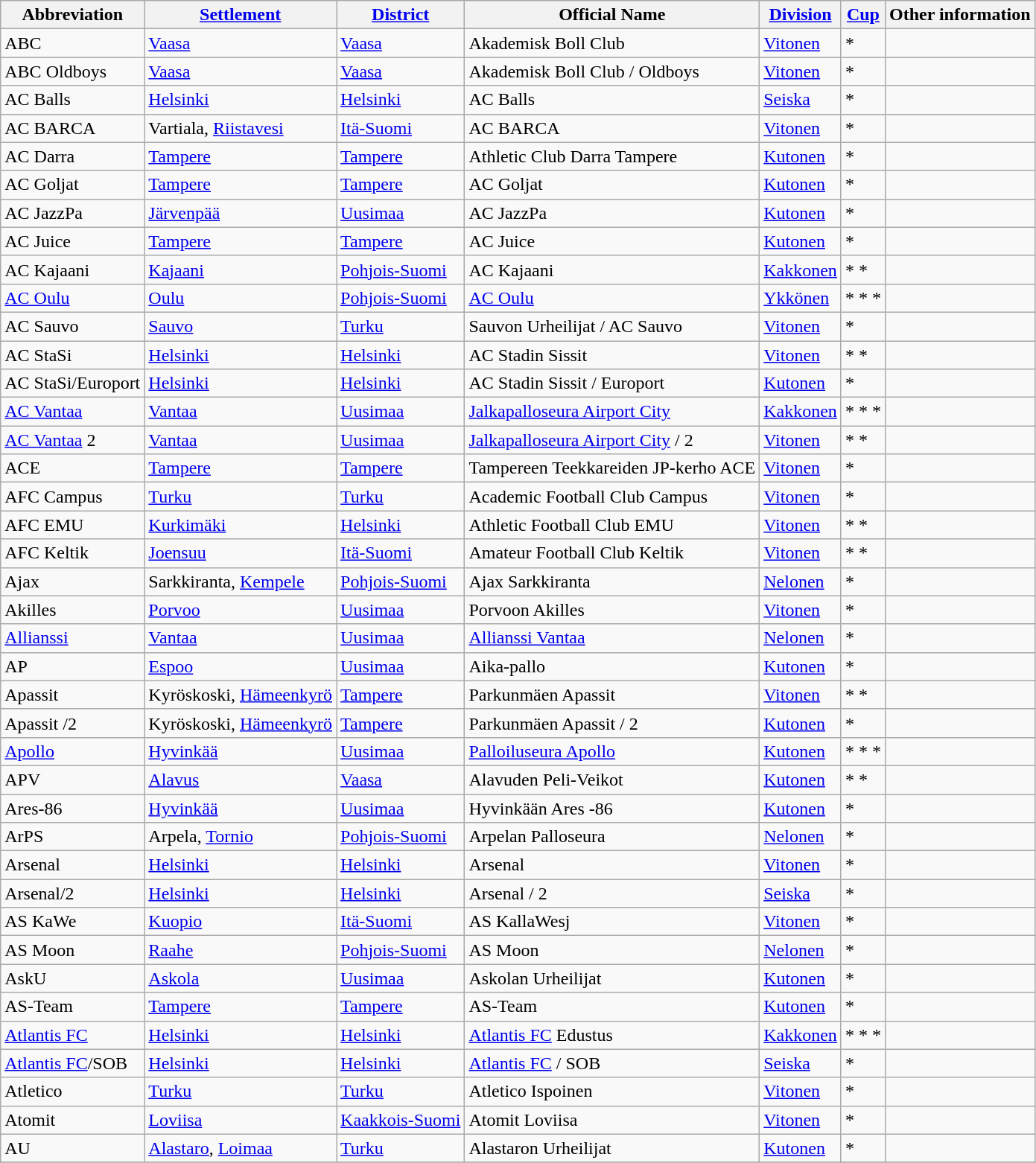<table class="wikitable" style="text-align:left">
<tr>
<th style= width="120px">Abbreviation</th>
<th style= width="110px"><a href='#'>Settlement</a></th>
<th style= width="80px"><a href='#'>District</a></th>
<th style= width="200px">Official Name</th>
<th style= width="80px"><a href='#'>Division</a></th>
<th style= width="40px"><a href='#'>Cup</a></th>
<th style= width="220px">Other information</th>
</tr>
<tr>
<td>ABC</td>
<td><a href='#'>Vaasa</a></td>
<td><a href='#'>Vaasa</a></td>
<td>Akademisk Boll Club</td>
<td><a href='#'>Vitonen</a></td>
<td>*</td>
<td></td>
</tr>
<tr>
<td>ABC Oldboys</td>
<td><a href='#'>Vaasa</a></td>
<td><a href='#'>Vaasa</a></td>
<td>Akademisk Boll Club / Oldboys</td>
<td><a href='#'>Vitonen</a></td>
<td>*</td>
<td></td>
</tr>
<tr>
<td>AC Balls</td>
<td><a href='#'>Helsinki</a></td>
<td><a href='#'>Helsinki</a></td>
<td>AC Balls</td>
<td><a href='#'>Seiska</a></td>
<td>*</td>
<td></td>
</tr>
<tr>
<td>AC BARCA</td>
<td>Vartiala, <a href='#'>Riistavesi</a></td>
<td><a href='#'>Itä-Suomi</a></td>
<td>AC BARCA</td>
<td><a href='#'>Vitonen</a></td>
<td>*</td>
<td></td>
</tr>
<tr>
<td>AC Darra</td>
<td><a href='#'>Tampere</a></td>
<td><a href='#'>Tampere</a></td>
<td>Athletic Club Darra Tampere</td>
<td><a href='#'>Kutonen</a></td>
<td>*</td>
<td></td>
</tr>
<tr>
<td>AC Goljat</td>
<td><a href='#'>Tampere</a></td>
<td><a href='#'>Tampere</a></td>
<td>AC Goljat</td>
<td><a href='#'>Kutonen</a></td>
<td>*</td>
<td></td>
</tr>
<tr>
<td>AC JazzPa</td>
<td><a href='#'>Järvenpää</a></td>
<td><a href='#'>Uusimaa</a></td>
<td>AC JazzPa</td>
<td><a href='#'>Kutonen</a></td>
<td>*</td>
<td></td>
</tr>
<tr>
<td>AC Juice</td>
<td><a href='#'>Tampere</a></td>
<td><a href='#'>Tampere</a></td>
<td>AC Juice</td>
<td><a href='#'>Kutonen</a></td>
<td>*</td>
<td></td>
</tr>
<tr>
<td>AC Kajaani</td>
<td><a href='#'>Kajaani</a></td>
<td><a href='#'>Pohjois-Suomi</a></td>
<td>AC Kajaani</td>
<td><a href='#'>Kakkonen</a></td>
<td>* *</td>
<td></td>
</tr>
<tr>
<td><a href='#'>AC Oulu</a></td>
<td><a href='#'>Oulu</a></td>
<td><a href='#'>Pohjois-Suomi</a></td>
<td><a href='#'>AC Oulu</a></td>
<td><a href='#'>Ykkönen</a></td>
<td>* * *</td>
<td></td>
</tr>
<tr>
<td>AC Sauvo</td>
<td><a href='#'>Sauvo</a></td>
<td><a href='#'>Turku</a></td>
<td>Sauvon Urheilijat / AC Sauvo</td>
<td><a href='#'>Vitonen</a></td>
<td>*</td>
<td></td>
</tr>
<tr>
<td>AC StaSi</td>
<td><a href='#'>Helsinki</a></td>
<td><a href='#'>Helsinki</a></td>
<td>AC Stadin Sissit</td>
<td><a href='#'>Vitonen</a></td>
<td>* *</td>
<td></td>
</tr>
<tr>
<td>AC StaSi/Europort</td>
<td><a href='#'>Helsinki</a></td>
<td><a href='#'>Helsinki</a></td>
<td>AC Stadin Sissit / Europort</td>
<td><a href='#'>Kutonen</a></td>
<td>*</td>
<td></td>
</tr>
<tr>
<td><a href='#'>AC Vantaa</a></td>
<td><a href='#'>Vantaa</a></td>
<td><a href='#'>Uusimaa</a></td>
<td><a href='#'>Jalkapalloseura Airport City</a></td>
<td><a href='#'>Kakkonen</a></td>
<td>* * *</td>
<td></td>
</tr>
<tr>
<td><a href='#'>AC Vantaa</a> 2</td>
<td><a href='#'>Vantaa</a></td>
<td><a href='#'>Uusimaa</a></td>
<td><a href='#'>Jalkapalloseura Airport City</a> / 2</td>
<td><a href='#'>Vitonen</a></td>
<td>* *</td>
<td></td>
</tr>
<tr>
<td>ACE</td>
<td><a href='#'>Tampere</a></td>
<td><a href='#'>Tampere</a></td>
<td>Tampereen Teekkareiden JP-kerho ACE</td>
<td><a href='#'>Vitonen</a></td>
<td>*</td>
<td></td>
</tr>
<tr>
<td>AFC Campus</td>
<td><a href='#'>Turku</a></td>
<td><a href='#'>Turku</a></td>
<td>Academic Football Club Campus</td>
<td><a href='#'>Vitonen</a></td>
<td>*</td>
<td></td>
</tr>
<tr>
<td>AFC EMU</td>
<td><a href='#'>Kurkimäki</a></td>
<td><a href='#'>Helsinki</a></td>
<td>Athletic Football Club EMU</td>
<td><a href='#'>Vitonen</a></td>
<td>* *</td>
<td></td>
</tr>
<tr>
<td>AFC Keltik</td>
<td><a href='#'>Joensuu</a></td>
<td><a href='#'>Itä-Suomi</a></td>
<td>Amateur Football Club Keltik</td>
<td><a href='#'>Vitonen</a></td>
<td>* *</td>
<td></td>
</tr>
<tr>
<td>Ajax</td>
<td>Sarkkiranta, <a href='#'>Kempele</a></td>
<td><a href='#'>Pohjois-Suomi</a></td>
<td>Ajax Sarkkiranta</td>
<td><a href='#'>Nelonen</a></td>
<td>*</td>
<td></td>
</tr>
<tr>
<td>Akilles</td>
<td><a href='#'>Porvoo</a></td>
<td><a href='#'>Uusimaa</a></td>
<td>Porvoon Akilles</td>
<td><a href='#'>Vitonen</a></td>
<td>*</td>
<td></td>
</tr>
<tr>
<td><a href='#'>Allianssi</a></td>
<td><a href='#'>Vantaa</a></td>
<td><a href='#'>Uusimaa</a></td>
<td><a href='#'>Allianssi Vantaa</a></td>
<td><a href='#'>Nelonen</a></td>
<td>*</td>
<td></td>
</tr>
<tr>
<td>AP</td>
<td><a href='#'>Espoo</a></td>
<td><a href='#'>Uusimaa</a></td>
<td>Aika-pallo</td>
<td><a href='#'>Kutonen</a></td>
<td>*</td>
<td></td>
</tr>
<tr>
<td>Apassit</td>
<td>Kyröskoski, <a href='#'>Hämeenkyrö</a></td>
<td><a href='#'>Tampere</a></td>
<td>Parkunmäen Apassit</td>
<td><a href='#'>Vitonen</a></td>
<td>* *</td>
<td></td>
</tr>
<tr>
<td>Apassit /2</td>
<td>Kyröskoski, <a href='#'>Hämeenkyrö</a></td>
<td><a href='#'>Tampere</a></td>
<td>Parkunmäen Apassit / 2</td>
<td><a href='#'>Kutonen</a></td>
<td>*</td>
<td></td>
</tr>
<tr>
<td><a href='#'>Apollo</a></td>
<td><a href='#'>Hyvinkää</a></td>
<td><a href='#'>Uusimaa</a></td>
<td><a href='#'>Palloiluseura Apollo</a></td>
<td><a href='#'>Kutonen</a></td>
<td>* * *</td>
<td></td>
</tr>
<tr>
<td>APV</td>
<td><a href='#'>Alavus</a></td>
<td><a href='#'>Vaasa</a></td>
<td>Alavuden Peli-Veikot</td>
<td><a href='#'>Kutonen</a></td>
<td>* *</td>
<td></td>
</tr>
<tr>
<td>Ares-86</td>
<td><a href='#'>Hyvinkää</a></td>
<td><a href='#'>Uusimaa</a></td>
<td>Hyvinkään Ares -86</td>
<td><a href='#'>Kutonen</a></td>
<td>*</td>
<td></td>
</tr>
<tr>
<td>ArPS</td>
<td>Arpela, <a href='#'>Tornio</a></td>
<td><a href='#'>Pohjois-Suomi</a></td>
<td>Arpelan Palloseura</td>
<td><a href='#'>Nelonen</a></td>
<td>*</td>
<td></td>
</tr>
<tr>
<td>Arsenal</td>
<td><a href='#'>Helsinki</a></td>
<td><a href='#'>Helsinki</a></td>
<td>Arsenal</td>
<td><a href='#'>Vitonen</a></td>
<td>*</td>
<td></td>
</tr>
<tr>
<td>Arsenal/2</td>
<td><a href='#'>Helsinki</a></td>
<td><a href='#'>Helsinki</a></td>
<td>Arsenal / 2</td>
<td><a href='#'>Seiska</a></td>
<td>*</td>
<td></td>
</tr>
<tr>
<td>AS KaWe</td>
<td><a href='#'>Kuopio</a></td>
<td><a href='#'>Itä-Suomi</a></td>
<td>AS KallaWesj</td>
<td><a href='#'>Vitonen</a></td>
<td>*</td>
<td></td>
</tr>
<tr>
<td>AS Moon</td>
<td><a href='#'>Raahe</a></td>
<td><a href='#'>Pohjois-Suomi</a></td>
<td>AS Moon</td>
<td><a href='#'>Nelonen</a></td>
<td>*</td>
<td></td>
</tr>
<tr>
<td>AskU</td>
<td><a href='#'>Askola</a></td>
<td><a href='#'>Uusimaa</a></td>
<td>Askolan Urheilijat</td>
<td><a href='#'>Kutonen</a></td>
<td>*</td>
<td></td>
</tr>
<tr>
<td>AS-Team</td>
<td><a href='#'>Tampere</a></td>
<td><a href='#'>Tampere</a></td>
<td>AS-Team</td>
<td><a href='#'>Kutonen</a></td>
<td>*</td>
<td></td>
</tr>
<tr>
<td><a href='#'>Atlantis FC</a></td>
<td><a href='#'>Helsinki</a></td>
<td><a href='#'>Helsinki</a></td>
<td><a href='#'>Atlantis FC</a> Edustus</td>
<td><a href='#'>Kakkonen</a></td>
<td>* * *</td>
<td></td>
</tr>
<tr>
<td><a href='#'>Atlantis FC</a>/SOB</td>
<td><a href='#'>Helsinki</a></td>
<td><a href='#'>Helsinki</a></td>
<td><a href='#'>Atlantis FC</a> / SOB</td>
<td><a href='#'>Seiska</a></td>
<td>*</td>
<td></td>
</tr>
<tr>
<td>Atletico</td>
<td><a href='#'>Turku</a></td>
<td><a href='#'>Turku</a></td>
<td>Atletico Ispoinen</td>
<td><a href='#'>Vitonen</a></td>
<td>*</td>
<td></td>
</tr>
<tr>
<td>Atomit</td>
<td><a href='#'>Loviisa</a></td>
<td><a href='#'>Kaakkois-Suomi</a></td>
<td>Atomit Loviisa</td>
<td><a href='#'>Vitonen</a></td>
<td>*</td>
<td></td>
</tr>
<tr>
<td>AU</td>
<td><a href='#'>Alastaro</a>, <a href='#'>Loimaa</a></td>
<td><a href='#'>Turku</a></td>
<td>Alastaron Urheilijat</td>
<td><a href='#'>Kutonen</a></td>
<td>*</td>
<td></td>
</tr>
<tr>
</tr>
</table>
